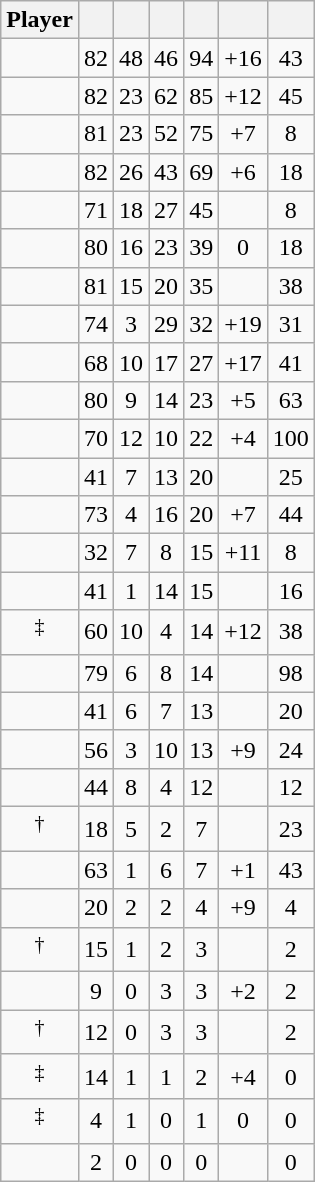<table class="wikitable sortable" style="text-align:center;">
<tr>
<th>Player</th>
<th></th>
<th></th>
<th></th>
<th></th>
<th data-sort-type="number"></th>
<th></th>
</tr>
<tr>
<td></td>
<td>82</td>
<td>48</td>
<td>46</td>
<td>94</td>
<td>+16</td>
<td>43</td>
</tr>
<tr>
<td></td>
<td>82</td>
<td>23</td>
<td>62</td>
<td>85</td>
<td>+12</td>
<td>45</td>
</tr>
<tr>
<td></td>
<td>81</td>
<td>23</td>
<td>52</td>
<td>75</td>
<td>+7</td>
<td>8</td>
</tr>
<tr>
<td></td>
<td>82</td>
<td>26</td>
<td>43</td>
<td>69</td>
<td>+6</td>
<td>18</td>
</tr>
<tr>
<td></td>
<td>71</td>
<td>18</td>
<td>27</td>
<td>45</td>
<td></td>
<td>8</td>
</tr>
<tr>
<td></td>
<td>80</td>
<td>16</td>
<td>23</td>
<td>39</td>
<td>0</td>
<td>18</td>
</tr>
<tr>
<td></td>
<td>81</td>
<td>15</td>
<td>20</td>
<td>35</td>
<td></td>
<td>38</td>
</tr>
<tr>
<td></td>
<td>74</td>
<td>3</td>
<td>29</td>
<td>32</td>
<td>+19</td>
<td>31</td>
</tr>
<tr>
<td></td>
<td>68</td>
<td>10</td>
<td>17</td>
<td>27</td>
<td>+17</td>
<td>41</td>
</tr>
<tr>
<td></td>
<td>80</td>
<td>9</td>
<td>14</td>
<td>23</td>
<td>+5</td>
<td>63</td>
</tr>
<tr>
<td></td>
<td>70</td>
<td>12</td>
<td>10</td>
<td>22</td>
<td>+4</td>
<td>100</td>
</tr>
<tr>
<td></td>
<td>41</td>
<td>7</td>
<td>13</td>
<td>20</td>
<td></td>
<td>25</td>
</tr>
<tr>
<td></td>
<td>73</td>
<td>4</td>
<td>16</td>
<td>20</td>
<td>+7</td>
<td>44</td>
</tr>
<tr>
<td></td>
<td>32</td>
<td>7</td>
<td>8</td>
<td>15</td>
<td>+11</td>
<td>8</td>
</tr>
<tr>
<td></td>
<td>41</td>
<td>1</td>
<td>14</td>
<td>15</td>
<td></td>
<td>16</td>
</tr>
<tr>
<td><sup>‡</sup></td>
<td>60</td>
<td>10</td>
<td>4</td>
<td>14</td>
<td>+12</td>
<td>38</td>
</tr>
<tr>
<td></td>
<td>79</td>
<td>6</td>
<td>8</td>
<td>14</td>
<td></td>
<td>98</td>
</tr>
<tr>
<td></td>
<td>41</td>
<td>6</td>
<td>7</td>
<td>13</td>
<td></td>
<td>20</td>
</tr>
<tr>
<td></td>
<td>56</td>
<td>3</td>
<td>10</td>
<td>13</td>
<td>+9</td>
<td>24</td>
</tr>
<tr>
<td></td>
<td>44</td>
<td>8</td>
<td>4</td>
<td>12</td>
<td></td>
<td>12</td>
</tr>
<tr>
<td><sup>†</sup></td>
<td>18</td>
<td>5</td>
<td>2</td>
<td>7</td>
<td></td>
<td>23</td>
</tr>
<tr>
<td></td>
<td>63</td>
<td>1</td>
<td>6</td>
<td>7</td>
<td>+1</td>
<td>43</td>
</tr>
<tr>
<td></td>
<td>20</td>
<td>2</td>
<td>2</td>
<td>4</td>
<td>+9</td>
<td>4</td>
</tr>
<tr>
<td><sup>†</sup></td>
<td>15</td>
<td>1</td>
<td>2</td>
<td>3</td>
<td></td>
<td>2</td>
</tr>
<tr>
<td></td>
<td>9</td>
<td>0</td>
<td>3</td>
<td>3</td>
<td>+2</td>
<td>2</td>
</tr>
<tr>
<td><sup>†</sup></td>
<td>12</td>
<td>0</td>
<td>3</td>
<td>3</td>
<td></td>
<td>2</td>
</tr>
<tr>
<td><sup>‡</sup></td>
<td>14</td>
<td>1</td>
<td>1</td>
<td>2</td>
<td>+4</td>
<td>0</td>
</tr>
<tr>
<td><sup>‡</sup></td>
<td>4</td>
<td>1</td>
<td>0</td>
<td>1</td>
<td>0</td>
<td>0</td>
</tr>
<tr>
<td></td>
<td>2</td>
<td>0</td>
<td>0</td>
<td>0</td>
<td></td>
<td>0</td>
</tr>
</table>
